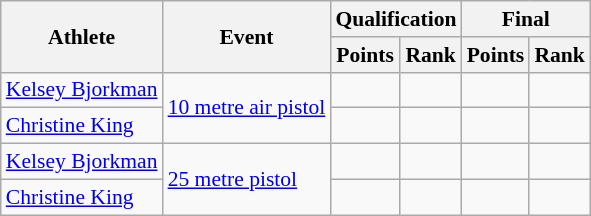<table class="wikitable" style="font-size:90%;">
<tr>
<th rowspan=2>Athlete</th>
<th rowspan=2>Event</th>
<th colspan=2>Qualification</th>
<th colspan=2>Final</th>
</tr>
<tr>
<th>Points</th>
<th>Rank</th>
<th>Points</th>
<th>Rank</th>
</tr>
<tr align=center>
<td align=left><a href='#'>Kelsey Bjorkman</a></td>
<td align=left rowspan=2><a href='#'>10 metre air pistol</a></td>
<td></td>
<td></td>
<td></td>
<td></td>
</tr>
<tr align=center>
<td align=left><a href='#'>Christine King</a></td>
<td></td>
<td></td>
<td></td>
<td></td>
</tr>
<tr align=center>
<td align=left><a href='#'>Kelsey Bjorkman</a></td>
<td align=left rowspan=2><a href='#'>25 metre pistol</a></td>
<td></td>
<td></td>
<td></td>
<td></td>
</tr>
<tr align=center>
<td align=left><a href='#'>Christine King</a></td>
<td></td>
<td></td>
<td></td>
<td></td>
</tr>
</table>
